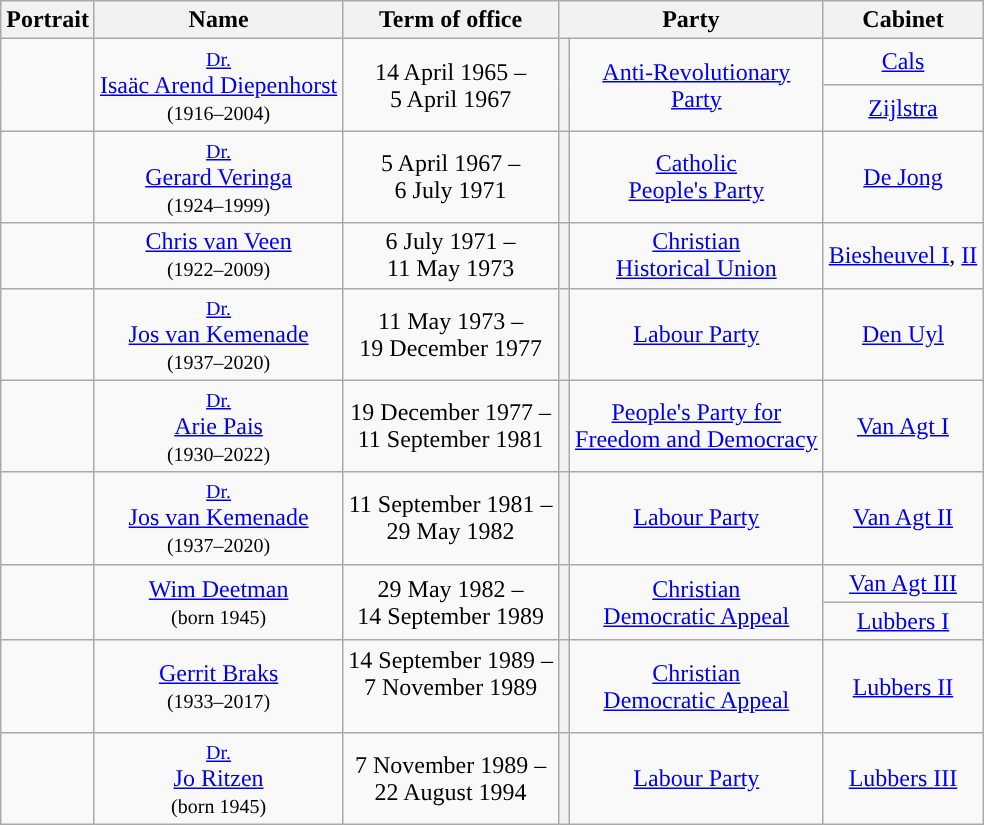<table class="wikitable" style="text-align:center">
<tr>
<th>Portrait</th>
<th>Name <br> </th>
<th>Term of office</th>
<th colspan=2>Party</th>
<th>Cabinet</th>
</tr>
<tr>
<td rowspan=2></td>
<td rowspan=2><small><a href='#'>Dr.</a></small> <br> <a href='#'>Isaäc Arend Diepenhorst</a> <br> <small>(1916–2004)</small></td>
<td rowspan=2>14 April 1965 – <br> 5 April 1967</td>
<th rowspan=2 style="background:"></th>
<td rowspan=2><a href='#'>Anti-Revolutionary <br> Party</a></td>
<td><a href='#'>Cals</a> <br></td>
</tr>
<tr>
<td><a href='#'>Zijlstra</a> <br></td>
</tr>
<tr>
<td></td>
<td><small><a href='#'>Dr.</a></small> <br> <a href='#'>Gerard Veringa</a> <br> <small>(1924–1999)</small></td>
<td>5 April 1967 – <br> 6 July 1971</td>
<th style="background:"></th>
<td><a href='#'>Catholic <br> People's Party</a></td>
<td><a href='#'>De Jong</a> <br></td>
</tr>
<tr>
<td></td>
<td><a href='#'>Chris van Veen</a> <br> <small>(1922–2009)</small></td>
<td>6 July 1971 – <br> 11 May 1973</td>
<th style="background:"></th>
<td><a href='#'>Christian <br> Historical Union</a></td>
<td><a href='#'>Biesheuvel I</a>, <a href='#'>II</a> <br></td>
</tr>
<tr>
<td></td>
<td><small><a href='#'>Dr.</a></small> <br> <a href='#'>Jos van Kemenade</a> <br> <small>(1937–2020)</small></td>
<td>11 May 1973 – <br> 19 December 1977</td>
<th style="background:"></th>
<td><a href='#'>Labour Party</a></td>
<td><a href='#'>Den Uyl</a> <br></td>
</tr>
<tr>
<td></td>
<td><small><a href='#'>Dr.</a></small> <br> <a href='#'>Arie Pais</a> <br> <small>(1930–2022)</small></td>
<td>19 December 1977 – <br> 11 September 1981</td>
<th style="background:"></th>
<td><a href='#'>People's Party for <br> Freedom and Democracy</a></td>
<td><a href='#'>Van Agt I</a> <br></td>
</tr>
<tr>
<td></td>
<td><small><a href='#'>Dr.</a></small> <br> <a href='#'>Jos van Kemenade</a> <br> <small>(1937–2020)</small></td>
<td>11 September 1981 – <br> 29 May 1982 <br> </td>
<th style="background:"></th>
<td><a href='#'>Labour Party</a></td>
<td><a href='#'>Van Agt II</a> <br></td>
</tr>
<tr>
<td rowspan=3></td>
<td rowspan=3><a href='#'>Wim Deetman</a> <br> <small>(born 1945)</small></td>
<td rowspan=3>29 May 1982 – <br> 14 September 1989 <br> </td>
<th rowspan=3 style="background:"></th>
<td rowspan=3><a href='#'>Christian <br> Democratic Appeal</a></td>
<td><a href='#'>Van Agt III</a> <br></td>
</tr>
<tr>
<td><a href='#'>Lubbers I</a> <br></td>
</tr>
<tr>
<td rowspan=2><a href='#'>Lubbers II</a> <br></td>
</tr>
<tr>
<td></td>
<td><a href='#'>Gerrit Braks</a> <br> <small>(1933–2017)</small></td>
<td>14 September 1989 – <br> 7 November 1989 <br>  <br> </td>
<th style="background:"></th>
<td><a href='#'>Christian <br> Democratic Appeal</a></td>
</tr>
<tr>
<td></td>
<td><small><a href='#'>Dr.</a></small> <br> <a href='#'>Jo Ritzen</a> <br> <small>(born 1945)</small></td>
<td>7 November 1989 – <br> 22 August 1994</td>
<th style="background:"></th>
<td><a href='#'>Labour Party</a></td>
<td><a href='#'>Lubbers III</a> <br></td>
</tr>
</table>
